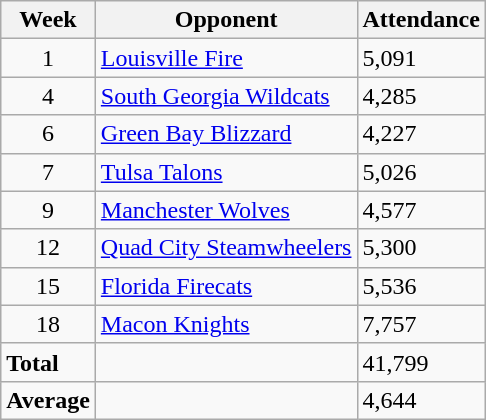<table class="wikitable" align="center">
<tr>
<th>Week</th>
<th>Opponent</th>
<th>Attendance</th>
</tr>
<tr>
<td align="center">1</td>
<td><a href='#'>Louisville Fire</a></td>
<td>5,091</td>
</tr>
<tr>
<td align="center">4</td>
<td><a href='#'>South Georgia Wildcats</a></td>
<td>4,285</td>
</tr>
<tr>
<td align="center">6</td>
<td><a href='#'>Green Bay Blizzard</a></td>
<td>4,227</td>
</tr>
<tr>
<td align="center">7</td>
<td><a href='#'>Tulsa Talons</a></td>
<td>5,026</td>
</tr>
<tr>
<td align="center">9</td>
<td><a href='#'>Manchester Wolves</a></td>
<td>4,577</td>
</tr>
<tr>
<td align="center">12</td>
<td><a href='#'>Quad City Steamwheelers</a></td>
<td>5,300</td>
</tr>
<tr>
<td align="center">15</td>
<td><a href='#'>Florida Firecats</a></td>
<td>5,536</td>
</tr>
<tr>
<td align="center">18</td>
<td><a href='#'>Macon Knights</a></td>
<td>7,757</td>
</tr>
<tr>
<td><strong>Total</strong></td>
<td></td>
<td>41,799</td>
</tr>
<tr>
<td><strong>Average</strong></td>
<td></td>
<td>4,644</td>
</tr>
</table>
